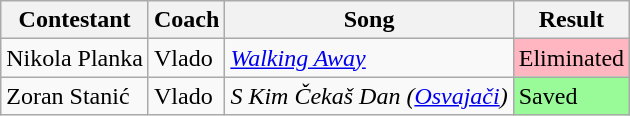<table class="wikitable">
<tr>
<th>Contestant</th>
<th>Coach</th>
<th>Song</th>
<th>Result</th>
</tr>
<tr>
<td>Nikola Planka</td>
<td>Vlado</td>
<td><em><a href='#'>Walking Away</a></em></td>
<td style="background:lightpink;">Eliminated</td>
</tr>
<tr>
<td>Zoran Stanić</td>
<td>Vlado</td>
<td><em>S Kim Čekaš Dan (<a href='#'>Osvajači</a>)</em></td>
<td style="background:palegreen;">Saved</td>
</tr>
</table>
